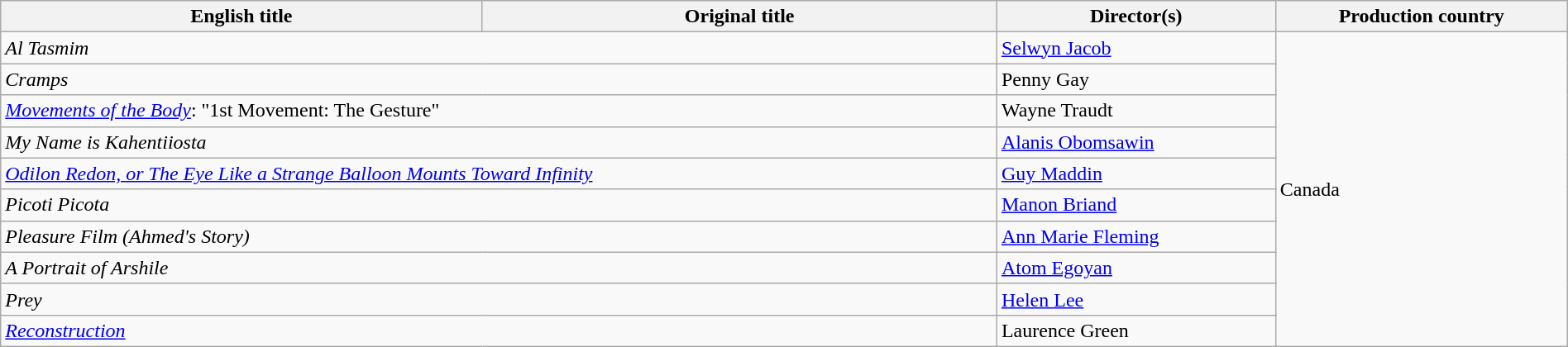<table class="wikitable sortable" style="width:100%; margin-bottom:4px">
<tr>
<th>English title</th>
<th>Original title</th>
<th>Director(s)</th>
<th>Production country</th>
</tr>
<tr>
<td colspan=2><em>Al Tasmim</em></td>
<td><a href='#'>Selwyn Jacob</a></td>
<td rowspan=10>Canada</td>
</tr>
<tr>
<td colspan=2><em>Cramps</em></td>
<td>Penny Gay</td>
</tr>
<tr>
<td colspan=2><em><a href='#'>Movements of the Body</a></em>: "1st Movement: The Gesture"</td>
<td>Wayne Traudt</td>
</tr>
<tr>
<td colspan=2><em>My Name is Kahentiiosta</em></td>
<td><a href='#'>Alanis Obomsawin</a></td>
</tr>
<tr>
<td colspan=2><em><a href='#'>Odilon Redon, or The Eye Like a Strange Balloon Mounts Toward Infinity</a></em></td>
<td><a href='#'>Guy Maddin</a></td>
</tr>
<tr>
<td colspan=2><em>Picoti Picota</em></td>
<td><a href='#'>Manon Briand</a></td>
</tr>
<tr>
<td colspan=2><em>Pleasure Film (Ahmed's Story)</em></td>
<td><a href='#'>Ann Marie Fleming</a></td>
</tr>
<tr>
<td colspan=2><em>A Portrait of Arshile</em></td>
<td><a href='#'>Atom Egoyan</a></td>
</tr>
<tr>
<td colspan=2><em>Prey</em></td>
<td><a href='#'>Helen Lee</a></td>
</tr>
<tr>
<td colspan=2><em><a href='#'>Reconstruction</a></em></td>
<td>Laurence Green</td>
</tr>
</table>
